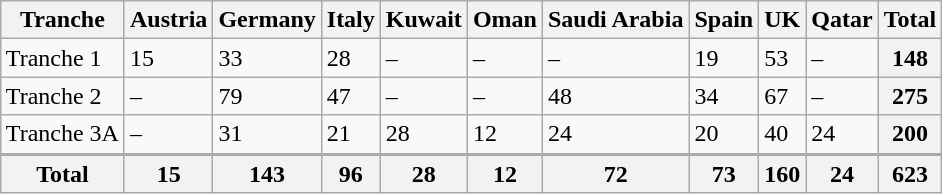<table class="wikitable" style="margin:1em auto">
<tr>
<th>Tranche</th>
<th>Austria</th>
<th>Germany</th>
<th>Italy</th>
<th>Kuwait</th>
<th>Oman</th>
<th>Saudi Arabia</th>
<th>Spain</th>
<th>UK</th>
<th>Qatar</th>
<th>Total</th>
</tr>
<tr>
<td>Tranche 1</td>
<td>15</td>
<td>33</td>
<td>28</td>
<td>–</td>
<td>–</td>
<td>–</td>
<td>19</td>
<td>53</td>
<td>–</td>
<th>148</th>
</tr>
<tr>
<td>Tranche 2</td>
<td>–</td>
<td>79</td>
<td>47</td>
<td>–</td>
<td>–</td>
<td>48</td>
<td>34</td>
<td>67</td>
<td>–</td>
<th>275</th>
</tr>
<tr>
<td>Tranche 3A</td>
<td>–</td>
<td>31</td>
<td>21</td>
<td>28</td>
<td>12</td>
<td>24</td>
<td>20</td>
<td>40</td>
<td>24</td>
<th>200</th>
</tr>
<tr style="border-top:2px solid #aaa; font-weight:bold;">
<th>Total</th>
<th>15</th>
<th>143</th>
<th>96</th>
<th>28</th>
<th>12</th>
<th>72</th>
<th>73</th>
<th>160</th>
<th>24</th>
<th>623</th>
</tr>
</table>
